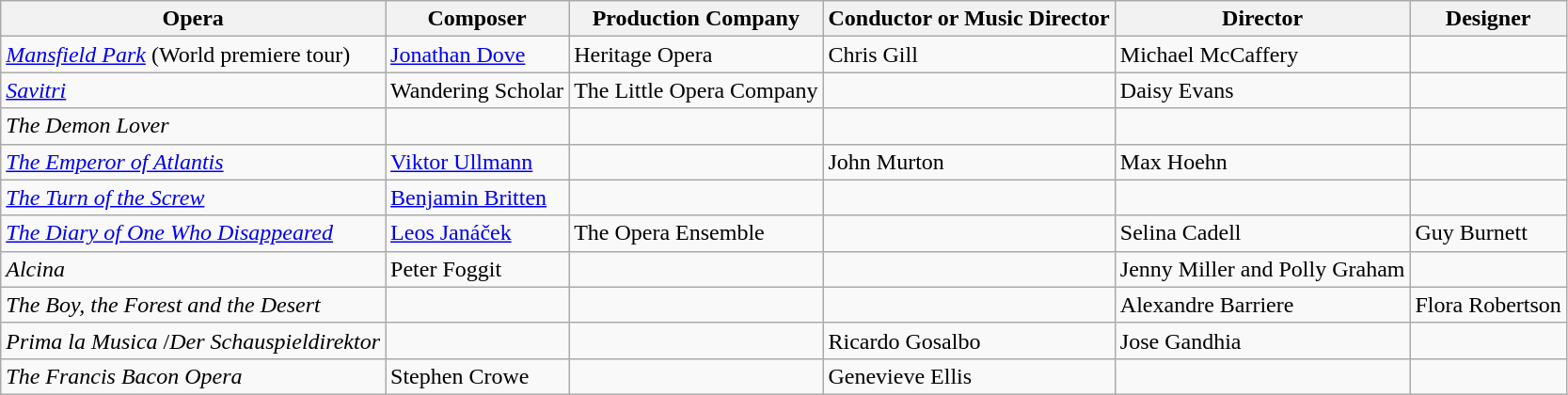<table class="wikitable sortable">
<tr>
<th>Opera</th>
<th>Composer</th>
<th>Production Company</th>
<th>Conductor or Music Director</th>
<th>Director</th>
<th>Designer</th>
</tr>
<tr>
<td><em><a href='#'>Mansfield Park</a></em> (World premiere tour)</td>
<td><a href='#'>Jonathan Dove</a></td>
<td>Heritage Opera</td>
<td>Chris Gill</td>
<td>Michael McCaffery</td>
<td></td>
</tr>
<tr>
<td><em><a href='#'>Savitri</a></em></td>
<td>Wandering Scholar</td>
<td>The Little Opera Company</td>
<td></td>
<td>Daisy Evans</td>
<td></td>
</tr>
<tr>
<td><em>The Demon Lover</em></td>
<td></td>
<td></td>
<td></td>
<td></td>
<td></td>
</tr>
<tr>
<td><em><a href='#'>The Emperor of Atlantis</a></em></td>
<td><a href='#'>Viktor Ullmann</a></td>
<td></td>
<td>John Murton</td>
<td>Max Hoehn</td>
<td></td>
</tr>
<tr>
<td><em><a href='#'>The Turn of the Screw</a></em></td>
<td><a href='#'>Benjamin Britten</a></td>
<td></td>
<td></td>
<td></td>
<td></td>
</tr>
<tr>
<td><em><a href='#'>The Diary of One Who Disappeared</a></em></td>
<td><a href='#'>Leos Janáček</a></td>
<td>The Opera Ensemble</td>
<td></td>
<td>Selina Cadell</td>
<td>Guy Burnett</td>
</tr>
<tr>
<td><em>Alcina</em></td>
<td>Peter Foggit</td>
<td></td>
<td></td>
<td>Jenny Miller and Polly Graham</td>
<td></td>
</tr>
<tr>
<td><em>The Boy, the Forest and the Desert</em></td>
<td></td>
<td></td>
<td></td>
<td>Alexandre Barriere</td>
<td>Flora Robertson</td>
</tr>
<tr>
<td><em>Prima la Musica</em> /<em>Der Schauspieldirektor</em></td>
<td></td>
<td></td>
<td>Ricardo Gosalbo</td>
<td>Jose Gandhia</td>
<td></td>
</tr>
<tr>
<td><em>The Francis Bacon Opera</em></td>
<td>Stephen Crowe</td>
<td></td>
<td>Genevieve Ellis</td>
<td></td>
<td></td>
</tr>
</table>
